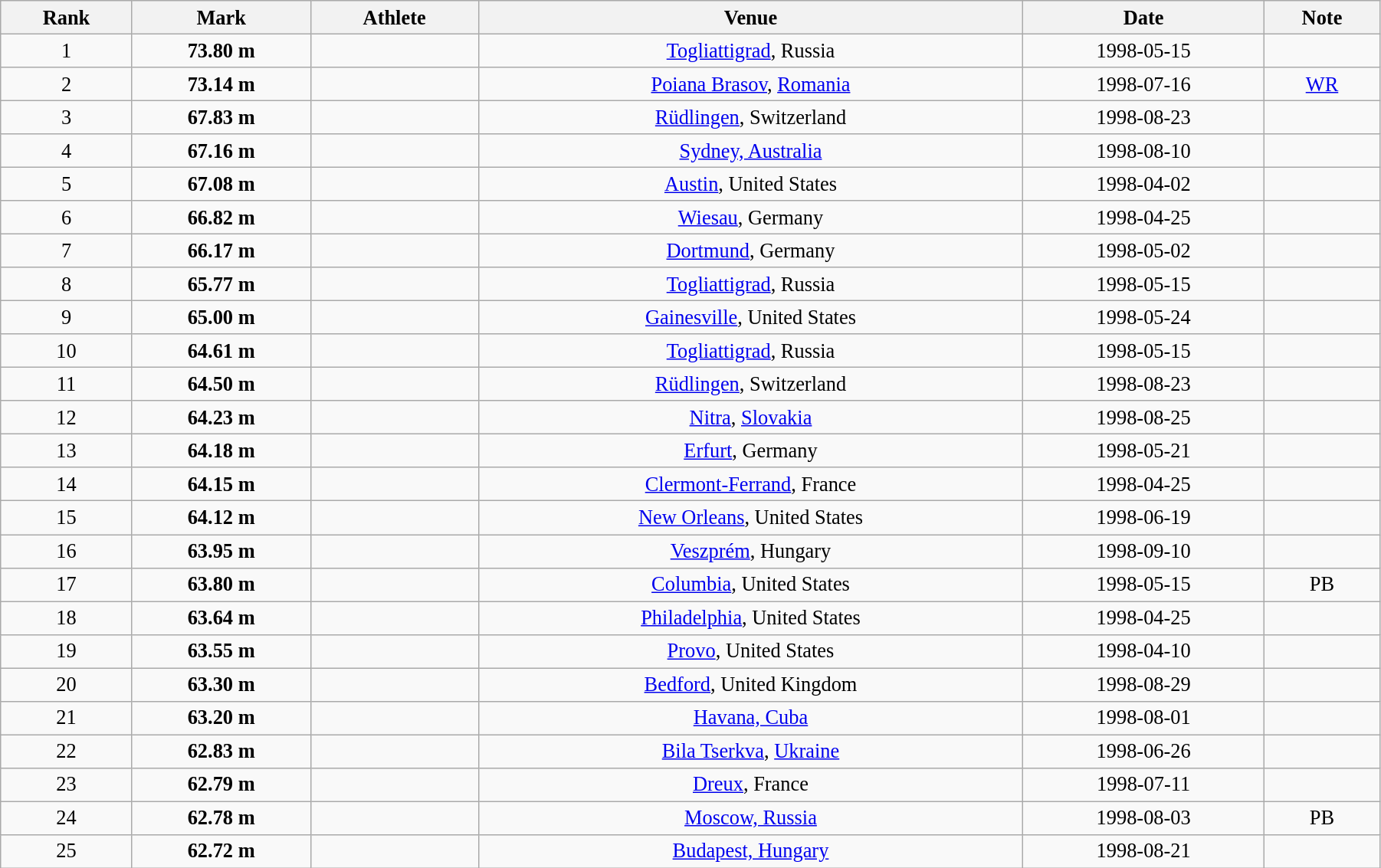<table class="wikitable" style=" text-align:center; font-size:110%;" width="95%">
<tr>
<th>Rank</th>
<th>Mark</th>
<th>Athlete</th>
<th>Venue</th>
<th>Date</th>
<th>Note</th>
</tr>
<tr>
<td>1</td>
<td><strong>73.80 m</strong></td>
<td align=left></td>
<td><a href='#'>Togliattigrad</a>, Russia</td>
<td>1998-05-15</td>
<td></td>
</tr>
<tr>
<td>2</td>
<td><strong>73.14 m</strong></td>
<td align=left></td>
<td><a href='#'>Poiana Brasov</a>, <a href='#'>Romania</a></td>
<td>1998-07-16</td>
<td><a href='#'>WR</a></td>
</tr>
<tr>
<td>3</td>
<td><strong>67.83 m</strong></td>
<td align=left></td>
<td><a href='#'>Rüdlingen</a>, Switzerland</td>
<td>1998-08-23</td>
<td></td>
</tr>
<tr>
<td>4</td>
<td><strong>67.16 m</strong></td>
<td align=left></td>
<td><a href='#'>Sydney, Australia</a></td>
<td>1998-08-10</td>
<td></td>
</tr>
<tr>
<td>5</td>
<td><strong>67.08 m</strong></td>
<td align=left></td>
<td><a href='#'>Austin</a>, United States</td>
<td>1998-04-02</td>
<td></td>
</tr>
<tr>
<td>6</td>
<td><strong>66.82 m</strong></td>
<td align=left></td>
<td><a href='#'>Wiesau</a>, Germany</td>
<td>1998-04-25</td>
<td></td>
</tr>
<tr>
<td>7</td>
<td><strong>66.17 m</strong></td>
<td align=left></td>
<td><a href='#'>Dortmund</a>, Germany</td>
<td>1998-05-02</td>
<td></td>
</tr>
<tr>
<td>8</td>
<td><strong>65.77 m</strong></td>
<td align=left></td>
<td><a href='#'>Togliattigrad</a>, Russia</td>
<td>1998-05-15</td>
<td></td>
</tr>
<tr>
<td>9</td>
<td><strong>65.00 m</strong></td>
<td align=left></td>
<td><a href='#'>Gainesville</a>, United States</td>
<td>1998-05-24</td>
<td></td>
</tr>
<tr>
<td>10</td>
<td><strong>64.61 m</strong></td>
<td align=left></td>
<td><a href='#'>Togliattigrad</a>, Russia</td>
<td>1998-05-15</td>
<td></td>
</tr>
<tr>
<td>11</td>
<td><strong>64.50 m</strong></td>
<td align=left></td>
<td><a href='#'>Rüdlingen</a>, Switzerland</td>
<td>1998-08-23</td>
<td></td>
</tr>
<tr>
<td>12</td>
<td><strong>64.23 m</strong></td>
<td align=left></td>
<td><a href='#'>Nitra</a>, <a href='#'>Slovakia</a></td>
<td>1998-08-25</td>
<td></td>
</tr>
<tr>
<td>13</td>
<td><strong>64.18 m</strong></td>
<td align=left></td>
<td><a href='#'>Erfurt</a>, Germany</td>
<td>1998-05-21</td>
<td></td>
</tr>
<tr>
<td>14</td>
<td><strong>64.15 m</strong></td>
<td align=left></td>
<td><a href='#'>Clermont-Ferrand</a>, France</td>
<td>1998-04-25</td>
<td></td>
</tr>
<tr>
<td>15</td>
<td><strong>64.12 m</strong></td>
<td align=left></td>
<td><a href='#'>New Orleans</a>, United States</td>
<td>1998-06-19</td>
</tr>
<tr>
<td>16</td>
<td><strong>63.95 m</strong></td>
<td align=left></td>
<td><a href='#'>Veszprém</a>, Hungary</td>
<td>1998-09-10</td>
<td></td>
</tr>
<tr>
<td>17</td>
<td><strong>63.80 m</strong></td>
<td align=left></td>
<td><a href='#'>Columbia</a>, United States</td>
<td>1998-05-15</td>
<td>PB</td>
</tr>
<tr>
<td>18</td>
<td><strong>63.64 m</strong></td>
<td align=left></td>
<td><a href='#'>Philadelphia</a>, United States</td>
<td>1998-04-25</td>
<td></td>
</tr>
<tr>
<td>19</td>
<td><strong>63.55 m</strong></td>
<td align=left></td>
<td><a href='#'>Provo</a>, United States</td>
<td>1998-04-10</td>
<td></td>
</tr>
<tr>
<td>20</td>
<td><strong>63.30 m</strong></td>
<td align=left></td>
<td><a href='#'>Bedford</a>, United Kingdom</td>
<td>1998-08-29</td>
<td></td>
</tr>
<tr>
<td>21</td>
<td><strong>63.20 m</strong></td>
<td align=left></td>
<td><a href='#'>Havana, Cuba</a></td>
<td>1998-08-01</td>
<td></td>
</tr>
<tr>
<td>22</td>
<td><strong>62.83 m</strong></td>
<td align=left></td>
<td><a href='#'>Bila Tserkva</a>, <a href='#'>Ukraine</a></td>
<td>1998-06-26</td>
<td></td>
</tr>
<tr>
<td>23</td>
<td><strong>62.79 m</strong></td>
<td align=left></td>
<td><a href='#'>Dreux</a>, France</td>
<td>1998-07-11</td>
<td></td>
</tr>
<tr>
<td>24</td>
<td><strong>62.78 m</strong></td>
<td align=left></td>
<td><a href='#'>Moscow, Russia</a></td>
<td>1998-08-03</td>
<td>PB</td>
</tr>
<tr>
<td>25</td>
<td><strong>62.72 m</strong></td>
<td align=left></td>
<td><a href='#'>Budapest, Hungary</a></td>
<td>1998-08-21</td>
<td></td>
</tr>
</table>
